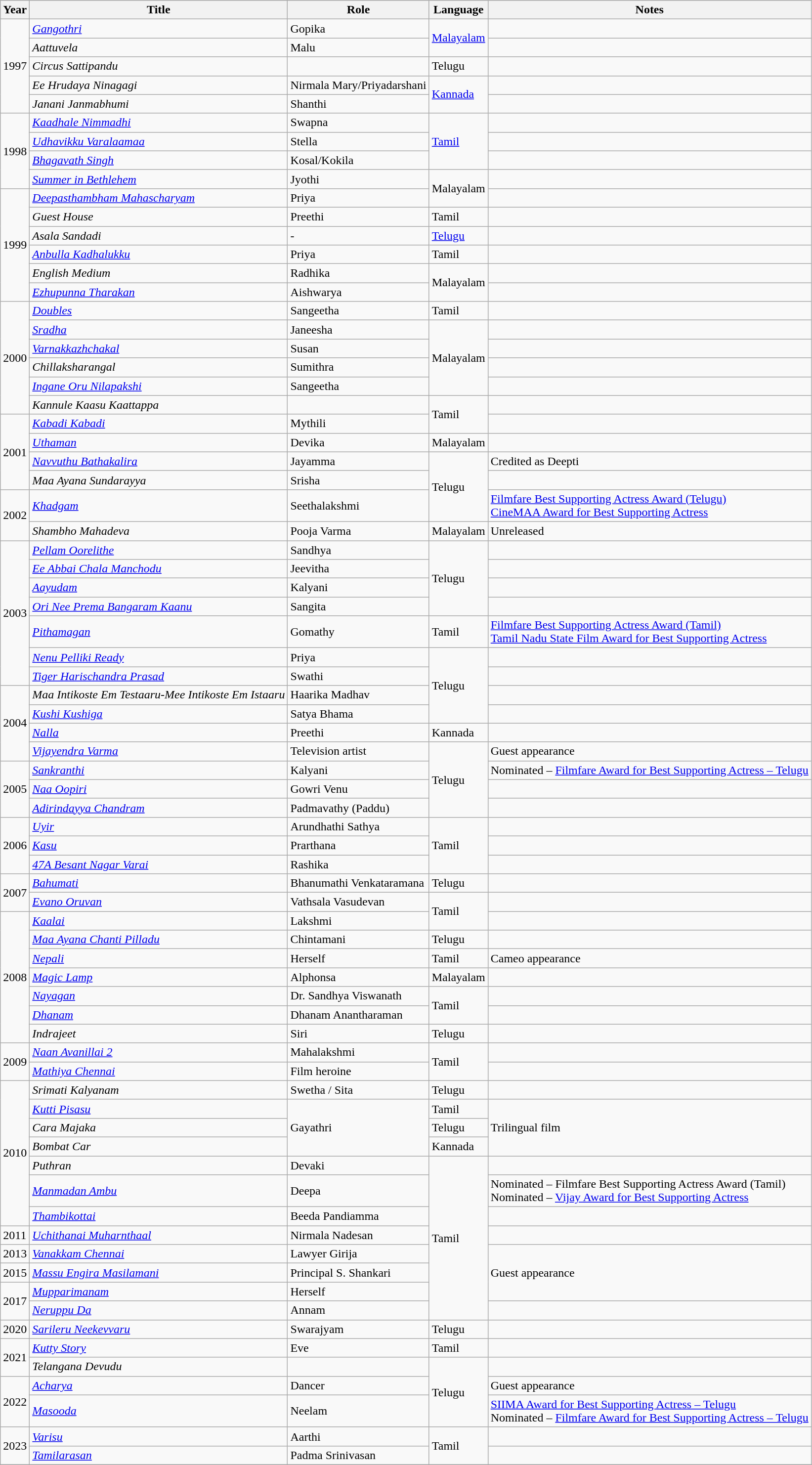<table class="wikitable sortable">
<tr style="background:#ccc; text-align:center;">
<th>Year</th>
<th>Title</th>
<th>Role</th>
<th>Language</th>
<th>Notes</th>
</tr>
<tr>
<td rowspan="5">1997</td>
<td><em><a href='#'>Gangothri</a></em></td>
<td>Gopika</td>
<td rowspan="2"><a href='#'>Malayalam</a></td>
<td></td>
</tr>
<tr>
<td><em>Aattuvela</em></td>
<td>Malu</td>
<td></td>
</tr>
<tr>
<td><em>Circus Sattipandu</em></td>
<td></td>
<td>Telugu</td>
<td></td>
</tr>
<tr>
<td><em>Ee Hrudaya Ninagagi </em></td>
<td>Nirmala Mary/Priyadarshani</td>
<td rowspan="2"><a href='#'>Kannada</a></td>
<td></td>
</tr>
<tr>
<td><em>Janani Janmabhumi</em></td>
<td>Shanthi</td>
<td></td>
</tr>
<tr>
<td rowspan="4">1998</td>
<td><em><a href='#'>Kaadhale Nimmadhi</a></em></td>
<td>Swapna</td>
<td rowspan="3"><a href='#'>Tamil</a></td>
<td></td>
</tr>
<tr>
<td><em><a href='#'>Udhavikku Varalaamaa</a></em></td>
<td>Stella</td>
<td></td>
</tr>
<tr>
<td><em><a href='#'>Bhagavath Singh</a></em></td>
<td>Kosal/Kokila</td>
<td></td>
</tr>
<tr>
<td><em><a href='#'>Summer in Bethlehem</a></em></td>
<td>Jyothi</td>
<td rowspan="2">Malayalam</td>
<td></td>
</tr>
<tr>
<td rowspan="6">1999</td>
<td><em><a href='#'>Deepasthambham Mahascharyam</a></em></td>
<td>Priya</td>
<td></td>
</tr>
<tr>
<td><em>Guest House</em></td>
<td>Preethi</td>
<td>Tamil</td>
<td></td>
</tr>
<tr>
<td><em>Asala Sandadi</em></td>
<td>-</td>
<td><a href='#'>Telugu</a></td>
<td></td>
</tr>
<tr>
<td><em><a href='#'>Anbulla Kadhalukku</a></em></td>
<td>Priya</td>
<td>Tamil</td>
<td></td>
</tr>
<tr>
<td><em>English Medium</em></td>
<td>Radhika</td>
<td rowspan="2">Malayalam</td>
<td></td>
</tr>
<tr>
<td><em><a href='#'>Ezhupunna Tharakan</a></em></td>
<td>Aishwarya</td>
<td></td>
</tr>
<tr>
<td rowspan="6">2000</td>
<td><em><a href='#'>Doubles</a></em></td>
<td>Sangeetha</td>
<td>Tamil</td>
<td></td>
</tr>
<tr>
<td><em><a href='#'>Sradha</a></em></td>
<td>Janeesha</td>
<td rowspan="4">Malayalam</td>
<td></td>
</tr>
<tr>
<td><em><a href='#'>Varnakkazhchakal</a></em></td>
<td>Susan</td>
<td></td>
</tr>
<tr>
<td><em>Chillaksharangal</em></td>
<td>Sumithra</td>
<td></td>
</tr>
<tr>
<td><em><a href='#'>Ingane Oru Nilapakshi</a></em></td>
<td>Sangeetha</td>
<td></td>
</tr>
<tr>
<td><em>Kannule Kaasu Kaattappa</em></td>
<td></td>
<td rowspan="2">Tamil</td>
<td></td>
</tr>
<tr>
<td rowspan="4">2001</td>
<td><em><a href='#'>Kabadi Kabadi</a></em></td>
<td>Mythili</td>
<td></td>
</tr>
<tr>
<td><em><a href='#'>Uthaman</a></em></td>
<td>Devika</td>
<td>Malayalam</td>
<td></td>
</tr>
<tr>
<td><em><a href='#'>Navvuthu Bathakalira</a></em></td>
<td>Jayamma</td>
<td rowspan="3">Telugu</td>
<td>Credited as Deepti</td>
</tr>
<tr>
<td><em>Maa Ayana Sundarayya</em></td>
<td>Srisha</td>
<td></td>
</tr>
<tr>
<td rowspan="2">2002</td>
<td><em><a href='#'>Khadgam</a></em></td>
<td>Seethalakshmi</td>
<td><a href='#'>Filmfare Best Supporting Actress Award (Telugu)</a><br><a href='#'>CineMAA Award for Best Supporting Actress</a></td>
</tr>
<tr>
<td><em>Shambho Mahadeva </em></td>
<td>Pooja Varma</td>
<td>Malayalam</td>
<td>Unreleased</td>
</tr>
<tr>
<td rowspan="7">2003</td>
<td><em><a href='#'>Pellam Oorelithe</a></em></td>
<td>Sandhya</td>
<td rowspan="4">Telugu</td>
<td></td>
</tr>
<tr>
<td><em><a href='#'>Ee Abbai Chala Manchodu</a></em></td>
<td>Jeevitha</td>
<td></td>
</tr>
<tr>
<td><em><a href='#'>Aayudam</a></em></td>
<td>Kalyani</td>
<td></td>
</tr>
<tr>
<td><em><a href='#'>Ori Nee Prema Bangaram Kaanu</a></em></td>
<td>Sangita</td>
<td></td>
</tr>
<tr>
<td><em><a href='#'>Pithamagan</a></em></td>
<td>Gomathy</td>
<td>Tamil</td>
<td><a href='#'>Filmfare Best Supporting Actress Award (Tamil)</a><br><a href='#'>Tamil Nadu State Film Award for Best Supporting Actress</a></td>
</tr>
<tr>
<td><em><a href='#'>Nenu Pelliki Ready</a></em></td>
<td>Priya</td>
<td rowspan="4">Telugu</td>
<td></td>
</tr>
<tr>
<td><em><a href='#'>Tiger Harischandra Prasad</a></em></td>
<td>Swathi</td>
<td></td>
</tr>
<tr>
<td rowspan="4">2004</td>
<td><em>Maa Intikoste Em Testaaru-Mee Intikoste Em Istaaru</em></td>
<td>Haarika Madhav</td>
<td></td>
</tr>
<tr>
<td><em><a href='#'>Kushi Kushiga</a></em></td>
<td>Satya Bhama</td>
<td></td>
</tr>
<tr>
<td><em><a href='#'>Nalla</a></em></td>
<td>Preethi</td>
<td>Kannada</td>
<td></td>
</tr>
<tr>
<td><em><a href='#'>Vijayendra Varma</a></em></td>
<td>Television artist</td>
<td rowspan="4">Telugu</td>
<td>Guest appearance</td>
</tr>
<tr>
<td rowspan="3">2005</td>
<td><em><a href='#'>Sankranthi</a></em></td>
<td>Kalyani</td>
<td>Nominated – <a href='#'>Filmfare Award for Best Supporting Actress – Telugu</a></td>
</tr>
<tr>
<td><em><a href='#'>Naa Oopiri</a></em></td>
<td>Gowri Venu</td>
<td></td>
</tr>
<tr>
<td><em><a href='#'>Adirindayya Chandram</a></em></td>
<td>Padmavathy (Paddu)</td>
<td></td>
</tr>
<tr>
<td rowspan="3">2006</td>
<td><em><a href='#'>Uyir</a></em></td>
<td>Arundhathi Sathya</td>
<td rowspan="3">Tamil</td>
<td></td>
</tr>
<tr>
<td><em><a href='#'>Kasu</a></em></td>
<td>Prarthana</td>
<td></td>
</tr>
<tr>
<td><em><a href='#'>47A Besant Nagar Varai</a></em></td>
<td>Rashika</td>
<td></td>
</tr>
<tr>
<td rowspan="2">2007</td>
<td><em><a href='#'>Bahumati</a></em></td>
<td>Bhanumathi Venkataramana</td>
<td>Telugu</td>
<td></td>
</tr>
<tr>
<td><em><a href='#'>Evano Oruvan</a></em></td>
<td>Vathsala Vasudevan</td>
<td rowspan="2">Tamil</td>
<td></td>
</tr>
<tr>
<td rowspan="7">2008</td>
<td><em><a href='#'>Kaalai</a></em></td>
<td>Lakshmi</td>
<td></td>
</tr>
<tr>
<td><em><a href='#'>Maa Ayana Chanti Pilladu</a></em></td>
<td>Chintamani</td>
<td>Telugu</td>
<td></td>
</tr>
<tr>
<td><em><a href='#'>Nepali</a></em></td>
<td>Herself</td>
<td>Tamil</td>
<td>Cameo appearance</td>
</tr>
<tr>
<td><em><a href='#'>Magic Lamp</a></em></td>
<td>Alphonsa</td>
<td>Malayalam</td>
<td></td>
</tr>
<tr>
<td><em><a href='#'>Nayagan</a></em></td>
<td>Dr. Sandhya Viswanath</td>
<td rowspan="2">Tamil</td>
<td></td>
</tr>
<tr>
<td><em><a href='#'>Dhanam</a></em></td>
<td>Dhanam Anantharaman</td>
<td></td>
</tr>
<tr>
<td><em>Indrajeet</em></td>
<td>Siri</td>
<td>Telugu</td>
<td></td>
</tr>
<tr>
<td rowspan="2">2009</td>
<td><em><a href='#'>Naan Avanillai 2</a></em></td>
<td>Mahalakshmi</td>
<td rowspan="2">Tamil</td>
<td></td>
</tr>
<tr>
<td><em><a href='#'>Mathiya Chennai</a></em></td>
<td>Film heroine</td>
<td></td>
</tr>
<tr>
<td rowspan="7">2010</td>
<td><em>Srimati Kalyanam</em></td>
<td>Swetha / Sita</td>
<td>Telugu</td>
<td></td>
</tr>
<tr>
<td><em><a href='#'>Kutti Pisasu</a></em></td>
<td rowspan="3">Gayathri</td>
<td>Tamil</td>
<td rowspan=3>Trilingual film</td>
</tr>
<tr>
<td><em>Cara Majaka</em></td>
<td>Telugu</td>
</tr>
<tr>
<td><em>Bombat Car </em></td>
<td>Kannada</td>
</tr>
<tr>
<td><em>Puthran</em></td>
<td>Devaki</td>
<td rowspan="8">Tamil</td>
<td></td>
</tr>
<tr>
<td><em><a href='#'>Manmadan Ambu</a></em></td>
<td>Deepa</td>
<td>Nominated – Filmfare Best Supporting Actress Award (Tamil)<br>Nominated – <a href='#'>Vijay Award for Best Supporting Actress</a></td>
</tr>
<tr>
<td><em><a href='#'>Thambikottai</a></em></td>
<td>Beeda Pandiamma</td>
<td></td>
</tr>
<tr>
<td rowspan="1">2011</td>
<td><em><a href='#'>Uchithanai Muharnthaal</a></em></td>
<td>Nirmala Nadesan</td>
<td></td>
</tr>
<tr>
<td>2013</td>
<td><em><a href='#'>Vanakkam Chennai</a></em></td>
<td>Lawyer Girija</td>
<td rowspan="3">Guest appearance</td>
</tr>
<tr>
<td>2015</td>
<td><em><a href='#'>Massu Engira Masilamani</a> </em></td>
<td>Principal S. Shankari</td>
</tr>
<tr>
<td rowspan="2">2017</td>
<td><em><a href='#'>Mupparimanam</a> </em></td>
<td>Herself</td>
</tr>
<tr>
<td><em><a href='#'>Neruppu Da</a> </em></td>
<td>Annam</td>
<td></td>
</tr>
<tr>
<td>2020</td>
<td><em><a href='#'>Sarileru Neekevvaru</a> </em></td>
<td>Swarajyam</td>
<td>Telugu</td>
<td></td>
</tr>
<tr>
<td rowspan="2">2021</td>
<td><em><a href='#'>Kutty Story</a></em></td>
<td>Eve</td>
<td>Tamil</td>
<td></td>
</tr>
<tr>
<td><em>Telangana Devudu</em></td>
<td></td>
<td rowspan="3">Telugu</td>
<td></td>
</tr>
<tr>
<td rowspan="2">2022</td>
<td><a href='#'><em>Acharya</em></a></td>
<td>Dancer</td>
<td>Guest appearance</td>
</tr>
<tr>
<td><em><a href='#'>Masooda</a></em></td>
<td>Neelam</td>
<td><a href='#'>SIIMA Award for Best Supporting Actress – Telugu</a><br>Nominated – <a href='#'>Filmfare Award for Best Supporting Actress – Telugu</a></td>
</tr>
<tr>
<td rowspan="2">2023</td>
<td><em><a href='#'>Varisu</a></em></td>
<td>Aarthi</td>
<td rowspan="2">Tamil</td>
<td></td>
</tr>
<tr>
<td><em><a href='#'>Tamilarasan</a> </em></td>
<td>Padma Srinivasan</td>
<td></td>
</tr>
<tr>
</tr>
</table>
